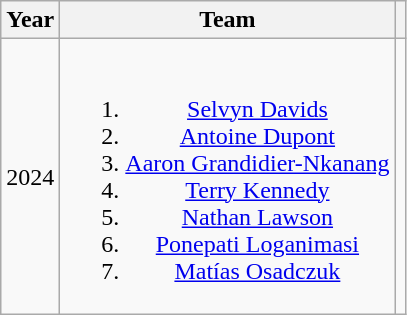<table class="wikitable" style="text-align: center;">
<tr>
<th>Year</th>
<th>Team</th>
<th></th>
</tr>
<tr>
<td>2024</td>
<td><br><ol><li><a href='#'>Selvyn Davids</a> </li><li><a href='#'>Antoine Dupont</a> </li><li><a href='#'>Aaron Grandidier-Nkanang</a> </li><li><a href='#'>Terry Kennedy</a> </li><li><a href='#'>Nathan Lawson</a> </li><li><a href='#'>Ponepati Loganimasi</a> </li><li><a href='#'>Matías Osadczuk</a> </li></ol></td>
<td></td>
</tr>
</table>
